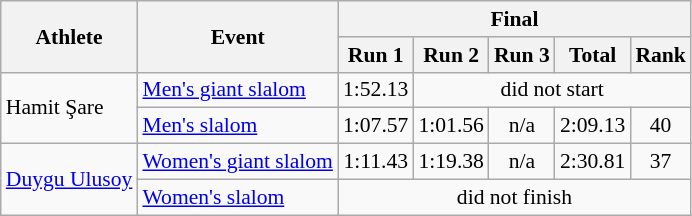<table class="wikitable" style="font-size:90%">
<tr>
<th rowspan="2">Athlete</th>
<th rowspan="2">Event</th>
<th colspan="5">Final</th>
</tr>
<tr>
<th>Run 1</th>
<th>Run 2</th>
<th>Run 3</th>
<th>Total</th>
<th>Rank</th>
</tr>
<tr>
<td rowspan=2>Hamit Şare</td>
<td><a href='#'>Men's giant slalom</a></td>
<td align="center">1:52.13</td>
<td colspan=4 align="center">did not start</td>
</tr>
<tr>
<td><a href='#'>Men's slalom</a></td>
<td align="center">1:07.57</td>
<td align="center">1:01.56</td>
<td align="center">n/a</td>
<td align="center">2:09.13</td>
<td align="center">40</td>
</tr>
<tr>
<td rowspan=2><a href='#'>Duygu Ulusoy</a></td>
<td><a href='#'>Women's giant slalom</a></td>
<td align="center">1:11.43</td>
<td align="center">1:19.38</td>
<td align="center">n/a</td>
<td align="center">2:30.81</td>
<td align="center">37</td>
</tr>
<tr>
<td><a href='#'>Women's slalom</a></td>
<td colspan=5 align="center">did not finish</td>
</tr>
</table>
